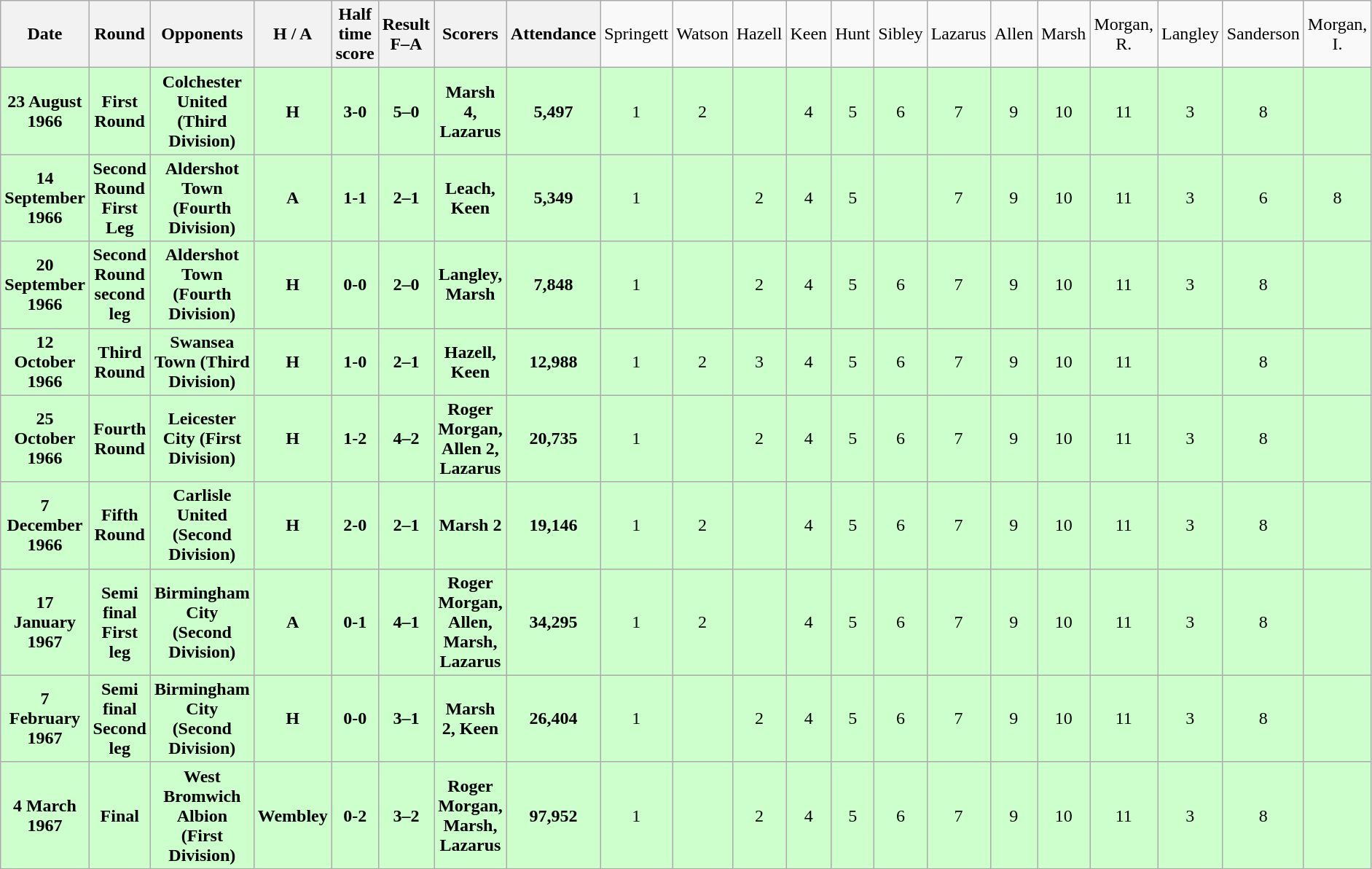<table class="wikitable" style="text-align:center">
<tr>
<th><strong>Date</strong></th>
<th><strong>Round</strong></th>
<th><strong>Opponents</strong></th>
<th><strong>H / A</strong></th>
<th><strong>Half time score</strong></th>
<th><strong>Result</strong><br><strong>F–A</strong></th>
<th><strong>Scorers</strong></th>
<th><strong>Attendance</strong></th>
<td>Springett</td>
<td>Watson</td>
<td>Hazell</td>
<td>Keen</td>
<td>Hunt</td>
<td>Sibley</td>
<td>Lazarus</td>
<td>Allen</td>
<td>Marsh</td>
<td>Morgan, R.</td>
<td>Langley</td>
<td>Sanderson</td>
<td>Morgan, I.</td>
</tr>
<tr bgcolor="#ccffcc">
<td><strong>23 August 1966</strong></td>
<td><strong>First Round</strong></td>
<td><strong>Colchester United (Third Division)</strong></td>
<td><strong>H</strong></td>
<td><strong>3-0</strong></td>
<td><strong>5–0</strong></td>
<td><strong>Marsh 4, Lazarus</strong></td>
<td><strong>5,497</strong></td>
<td>1</td>
<td>2</td>
<td></td>
<td>4</td>
<td>5</td>
<td>6</td>
<td>7</td>
<td>9</td>
<td>10</td>
<td>11</td>
<td>3</td>
<td>8</td>
<td></td>
</tr>
<tr bgcolor="#ccffcc">
<td><strong>14 September 1966</strong></td>
<td><strong>Second Round First Leg</strong></td>
<td><strong>Aldershot Town (Fourth Division)</strong></td>
<td><strong>A</strong></td>
<td><strong>1-1</strong></td>
<td><strong>2–1</strong></td>
<td><strong>Leach, Keen</strong></td>
<td><strong>5,349</strong></td>
<td>1</td>
<td></td>
<td>2</td>
<td>4</td>
<td>5</td>
<td></td>
<td>7</td>
<td>9</td>
<td>10</td>
<td>11</td>
<td>3</td>
<td>6</td>
<td>8</td>
</tr>
<tr bgcolor="#ccffcc">
<td><strong>20 September 1966</strong></td>
<td><strong>Second Round second leg</strong></td>
<td><strong>Aldershot Town (Fourth Division)</strong></td>
<td><strong>H</strong></td>
<td><strong>0-0</strong></td>
<td><strong>2–0</strong></td>
<td><strong>Langley, Marsh</strong></td>
<td><strong>7,848</strong></td>
<td>1</td>
<td></td>
<td>2</td>
<td>4</td>
<td>5</td>
<td>6</td>
<td>7</td>
<td>9</td>
<td>10</td>
<td>11</td>
<td>3</td>
<td>8</td>
<td></td>
</tr>
<tr bgcolor="#ccffcc">
<td><strong>12 October 1966</strong></td>
<td><strong>Third Round</strong></td>
<td><strong>Swansea Town  (Third Division)</strong></td>
<td><strong>H</strong></td>
<td><strong>1-0</strong></td>
<td><strong>2–1</strong></td>
<td><strong>Hazell, Keen</strong></td>
<td><strong>12,988</strong></td>
<td>1</td>
<td>2</td>
<td>3</td>
<td>4</td>
<td>5</td>
<td>6</td>
<td>7</td>
<td>9</td>
<td>10</td>
<td>11</td>
<td></td>
<td>8</td>
<td></td>
</tr>
<tr bgcolor="#ccffcc">
<td><strong>25 October 1966</strong></td>
<td><strong>Fourth Round</strong></td>
<td><strong>Leicester City (First Division)</strong></td>
<td><strong>H</strong></td>
<td><strong>1-2</strong></td>
<td><strong>4–2</strong></td>
<td><strong>Roger Morgan, Allen 2, Lazarus</strong></td>
<td><strong>20,735</strong></td>
<td>1</td>
<td></td>
<td>2</td>
<td>4</td>
<td>5</td>
<td>6</td>
<td>7</td>
<td>9</td>
<td>10</td>
<td>11</td>
<td>3</td>
<td>8</td>
<td></td>
</tr>
<tr bgcolor="#ccffcc">
<td><strong>7 December 1966</strong></td>
<td><strong>Fifth Round</strong></td>
<td><strong>Carlisle United (Second Division)</strong></td>
<td><strong>H</strong></td>
<td><strong>2-0</strong></td>
<td><strong>2–1</strong></td>
<td><strong>Marsh 2</strong></td>
<td><strong>19,146</strong></td>
<td>1</td>
<td>2</td>
<td></td>
<td>4</td>
<td>5</td>
<td>6</td>
<td>7</td>
<td>9</td>
<td>10</td>
<td>11</td>
<td>3</td>
<td>8</td>
<td></td>
</tr>
<tr bgcolor="#ccffcc">
<td><strong>17 January 1967</strong></td>
<td><strong>Semi final First leg</strong></td>
<td><strong>Birmingham City (Second Division)</strong></td>
<td><strong>A</strong></td>
<td><strong>0-1</strong></td>
<td><strong>4–1</strong></td>
<td><strong>Roger Morgan, Allen, Marsh, Lazarus</strong></td>
<td><strong>34,295</strong></td>
<td>1</td>
<td>2</td>
<td></td>
<td>4</td>
<td>5</td>
<td>6</td>
<td>7</td>
<td>9</td>
<td>10</td>
<td>11</td>
<td>3</td>
<td>8</td>
<td></td>
</tr>
<tr bgcolor="#ccffcc">
<td><strong>7 February 1967</strong></td>
<td><strong>Semi final Second leg</strong></td>
<td><strong>Birmingham City (Second Division)</strong></td>
<td><strong>H</strong></td>
<td><strong>0-0</strong></td>
<td><strong>3–1</strong></td>
<td><strong>Marsh 2, Keen</strong></td>
<td><strong>26,404</strong></td>
<td>1</td>
<td></td>
<td>2</td>
<td>4</td>
<td>5</td>
<td>6</td>
<td>7</td>
<td>9</td>
<td>10</td>
<td>11</td>
<td>3</td>
<td>8</td>
<td></td>
</tr>
<tr bgcolor="#ccffcc">
<td><strong>4 March 1967</strong></td>
<td><strong>Final</strong></td>
<td><strong>West Bromwich Albion (First Division)</strong></td>
<td><strong>Wembley</strong></td>
<td><strong>0-2</strong></td>
<td><strong>3–2</strong></td>
<td><strong>Roger Morgan,  Marsh, Lazarus</strong></td>
<td><strong>97,952</strong></td>
<td>1</td>
<td></td>
<td>2</td>
<td>4</td>
<td>5</td>
<td>6</td>
<td>7</td>
<td>9</td>
<td>10</td>
<td>11</td>
<td>3</td>
<td>8</td>
<td></td>
</tr>
</table>
